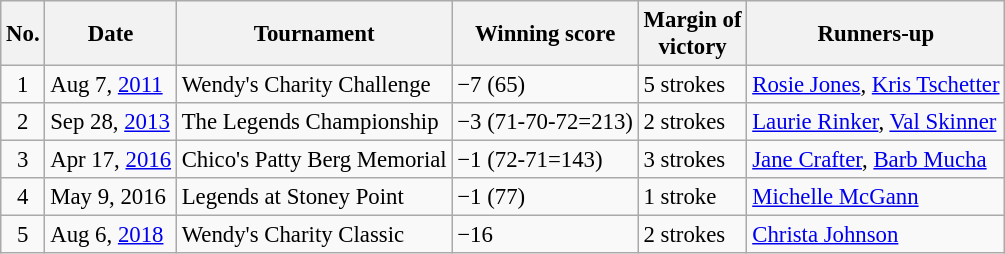<table class="wikitable" style="font-size:95%;">
<tr>
<th>No.</th>
<th>Date</th>
<th>Tournament</th>
<th>Winning score</th>
<th>Margin of<br>victory</th>
<th>Runners-up</th>
</tr>
<tr>
<td align=center>1</td>
<td>Aug 7, <a href='#'>2011</a></td>
<td>Wendy's Charity Challenge</td>
<td>−7 (65)</td>
<td>5 strokes</td>
<td> <a href='#'>Rosie Jones</a>,  <a href='#'>Kris Tschetter</a></td>
</tr>
<tr>
<td align=center>2</td>
<td>Sep 28, <a href='#'>2013</a></td>
<td>The Legends Championship</td>
<td>−3 (71-70-72=213)</td>
<td>2 strokes</td>
<td> <a href='#'>Laurie Rinker</a>,  <a href='#'>Val Skinner</a></td>
</tr>
<tr>
<td align=center>3</td>
<td>Apr 17, <a href='#'>2016</a></td>
<td>Chico's Patty Berg Memorial</td>
<td>−1 (72-71=143)</td>
<td>3 strokes</td>
<td>  <a href='#'>Jane Crafter</a>,  <a href='#'>Barb Mucha</a></td>
</tr>
<tr>
<td align=center>4</td>
<td>May 9, 2016</td>
<td>Legends at Stoney Point</td>
<td>−1 (77)</td>
<td>1 stroke</td>
<td> <a href='#'>Michelle McGann</a></td>
</tr>
<tr>
<td align=center>5</td>
<td>Aug 6, <a href='#'>2018</a></td>
<td>Wendy's Charity Classic</td>
<td>−16</td>
<td>2 strokes</td>
<td> <a href='#'>Christa Johnson</a></td>
</tr>
</table>
